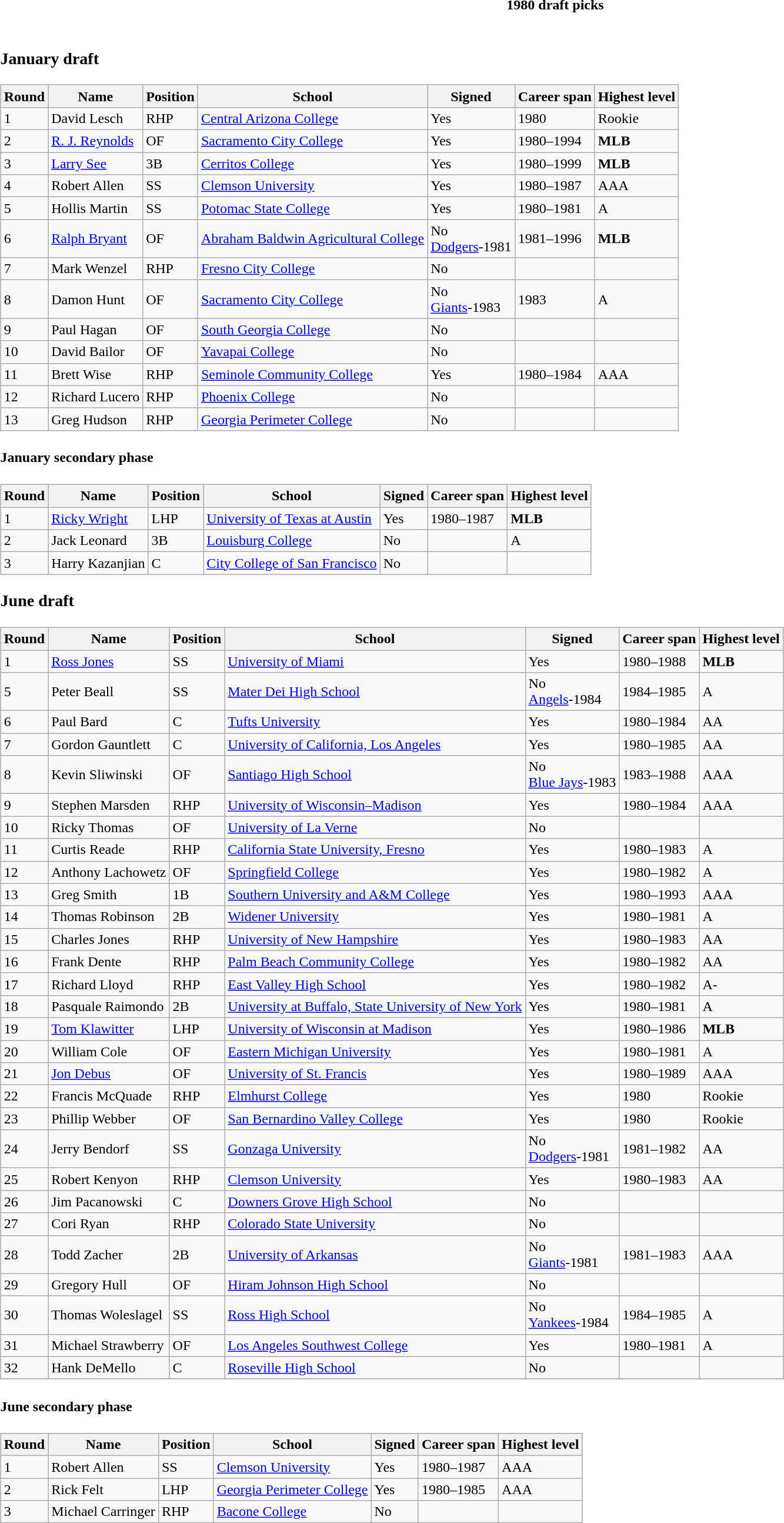<table class="toccolours collapsible collapsed" style="width:100%; background:inherit">
<tr>
<th>1980 draft picks</th>
</tr>
<tr>
<td><br><h3>January draft</h3><table class="wikitable">
<tr>
<th>Round</th>
<th>Name</th>
<th>Position</th>
<th>School</th>
<th>Signed</th>
<th>Career span</th>
<th>Highest level</th>
</tr>
<tr>
<td>1</td>
<td>David Lesch</td>
<td>RHP</td>
<td><a href='#'>Central Arizona College</a></td>
<td>Yes</td>
<td>1980</td>
<td>Rookie</td>
</tr>
<tr>
<td>2</td>
<td><a href='#'>R. J. Reynolds</a></td>
<td>OF</td>
<td><a href='#'>Sacramento City College</a></td>
<td>Yes</td>
<td>1980–1994</td>
<td><strong>MLB</strong></td>
</tr>
<tr>
<td>3</td>
<td><a href='#'>Larry See</a></td>
<td>3B</td>
<td><a href='#'>Cerritos College</a></td>
<td>Yes</td>
<td>1980–1999</td>
<td><strong>MLB</strong></td>
</tr>
<tr>
<td>4</td>
<td>Robert Allen</td>
<td>SS</td>
<td><a href='#'>Clemson University</a></td>
<td>Yes</td>
<td>1980–1987</td>
<td>AAA</td>
</tr>
<tr>
<td>5</td>
<td>Hollis Martin</td>
<td>SS</td>
<td><a href='#'>Potomac State College</a></td>
<td>Yes</td>
<td>1980–1981</td>
<td>A</td>
</tr>
<tr>
<td>6</td>
<td><a href='#'>Ralph Bryant</a></td>
<td>OF</td>
<td><a href='#'>Abraham Baldwin Agricultural College</a></td>
<td>No<br><a href='#'>Dodgers</a>-1981</td>
<td>1981–1996</td>
<td><strong>MLB</strong></td>
</tr>
<tr>
<td>7</td>
<td>Mark Wenzel</td>
<td>RHP</td>
<td><a href='#'>Fresno City College</a></td>
<td>No</td>
<td></td>
<td></td>
</tr>
<tr>
<td>8</td>
<td>Damon Hunt</td>
<td>OF</td>
<td><a href='#'>Sacramento City College</a></td>
<td>No<br><a href='#'>Giants</a>-1983</td>
<td>1983</td>
<td>A</td>
</tr>
<tr>
<td>9</td>
<td>Paul Hagan</td>
<td>OF</td>
<td><a href='#'>South Georgia College</a></td>
<td>No</td>
<td></td>
<td></td>
</tr>
<tr>
<td>10</td>
<td>David Bailor</td>
<td>OF</td>
<td><a href='#'>Yavapai College</a></td>
<td>No</td>
<td></td>
<td></td>
</tr>
<tr>
<td>11</td>
<td>Brett Wise</td>
<td>RHP</td>
<td><a href='#'>Seminole Community College</a></td>
<td>Yes</td>
<td>1980–1984</td>
<td>AAA</td>
</tr>
<tr>
<td>12</td>
<td>Richard Lucero</td>
<td>RHP</td>
<td><a href='#'>Phoenix College</a></td>
<td>No</td>
<td></td>
<td></td>
</tr>
<tr>
<td>13</td>
<td>Greg Hudson</td>
<td>RHP</td>
<td><a href='#'>Georgia Perimeter College</a></td>
<td>No</td>
<td></td>
<td></td>
</tr>
</table>
<h4>January secondary phase</h4><table class="wikitable">
<tr>
<th>Round</th>
<th>Name</th>
<th>Position</th>
<th>School</th>
<th>Signed</th>
<th>Career span</th>
<th>Highest level</th>
</tr>
<tr>
<td>1</td>
<td><a href='#'>Ricky Wright</a></td>
<td>LHP</td>
<td><a href='#'>University of Texas at Austin</a></td>
<td>Yes</td>
<td>1980–1987</td>
<td><strong>MLB</strong></td>
</tr>
<tr>
<td>2</td>
<td>Jack Leonard</td>
<td>3B</td>
<td><a href='#'>Louisburg College</a></td>
<td>No</td>
<td></td>
<td>A</td>
</tr>
<tr>
<td>3</td>
<td>Harry Kazanjian</td>
<td>C</td>
<td><a href='#'>City College of San Francisco</a></td>
<td>No</td>
<td></td>
<td></td>
</tr>
</table>
<h3>June draft</h3><table class="wikitable">
<tr>
<th>Round</th>
<th>Name</th>
<th>Position</th>
<th>School</th>
<th>Signed</th>
<th>Career span</th>
<th>Highest level</th>
</tr>
<tr>
<td>1</td>
<td><a href='#'>Ross Jones</a></td>
<td>SS</td>
<td><a href='#'>University of Miami</a></td>
<td>Yes</td>
<td>1980–1988</td>
<td><strong>MLB</strong></td>
</tr>
<tr>
<td>5</td>
<td>Peter Beall</td>
<td>SS</td>
<td><a href='#'>Mater Dei High School</a></td>
<td>No<br><a href='#'>Angels</a>-1984</td>
<td>1984–1985</td>
<td>A</td>
</tr>
<tr>
<td>6</td>
<td>Paul Bard</td>
<td>C</td>
<td><a href='#'>Tufts University</a></td>
<td>Yes</td>
<td>1980–1984</td>
<td>AA</td>
</tr>
<tr>
<td>7</td>
<td>Gordon Gauntlett</td>
<td>C</td>
<td><a href='#'>University of California, Los Angeles</a></td>
<td>Yes</td>
<td>1980–1985</td>
<td>AA</td>
</tr>
<tr>
<td>8</td>
<td>Kevin Sliwinski</td>
<td>OF</td>
<td><a href='#'>Santiago High School</a></td>
<td>No<br><a href='#'>Blue Jays</a>-1983</td>
<td>1983–1988</td>
<td>AAA</td>
</tr>
<tr>
<td>9</td>
<td>Stephen Marsden</td>
<td>RHP</td>
<td><a href='#'>University of Wisconsin–Madison</a></td>
<td>Yes</td>
<td>1980–1984</td>
<td>AAA</td>
</tr>
<tr>
<td>10</td>
<td>Ricky Thomas</td>
<td>OF</td>
<td><a href='#'>University of La Verne</a></td>
<td>No</td>
<td></td>
<td></td>
</tr>
<tr>
<td>11</td>
<td>Curtis Reade</td>
<td>RHP</td>
<td><a href='#'>California State University, Fresno</a></td>
<td>Yes</td>
<td>1980–1983</td>
<td>A</td>
</tr>
<tr>
<td>12</td>
<td>Anthony Lachowetz</td>
<td>OF</td>
<td><a href='#'>Springfield College</a></td>
<td>Yes</td>
<td>1980–1982</td>
<td>A</td>
</tr>
<tr>
<td>13</td>
<td>Greg Smith</td>
<td>1B</td>
<td><a href='#'>Southern University and A&M College</a></td>
<td>Yes</td>
<td>1980–1993</td>
<td>AAA</td>
</tr>
<tr>
<td>14</td>
<td>Thomas Robinson</td>
<td>2B</td>
<td><a href='#'>Widener University</a></td>
<td>Yes</td>
<td>1980–1981</td>
<td>A</td>
</tr>
<tr>
<td>15</td>
<td>Charles Jones</td>
<td>RHP</td>
<td><a href='#'>University of New Hampshire</a></td>
<td>Yes</td>
<td>1980–1983</td>
<td>AA</td>
</tr>
<tr>
<td>16</td>
<td>Frank Dente</td>
<td>RHP</td>
<td><a href='#'>Palm Beach Community College</a></td>
<td>Yes</td>
<td>1980–1982</td>
<td>AA</td>
</tr>
<tr>
<td>17</td>
<td>Richard Lloyd</td>
<td>RHP</td>
<td><a href='#'>East Valley High School</a></td>
<td>Yes</td>
<td>1980–1982</td>
<td>A-</td>
</tr>
<tr>
<td>18</td>
<td>Pasquale Raimondo</td>
<td>2B</td>
<td><a href='#'>University at Buffalo, State University of New York</a></td>
<td>Yes</td>
<td>1980–1981</td>
<td>A</td>
</tr>
<tr>
<td>19</td>
<td><a href='#'>Tom Klawitter</a></td>
<td>LHP</td>
<td><a href='#'>University of Wisconsin at Madison</a></td>
<td>Yes</td>
<td>1980–1986</td>
<td><strong>MLB</strong></td>
</tr>
<tr>
<td>20</td>
<td>William Cole</td>
<td>OF</td>
<td><a href='#'>Eastern Michigan University</a></td>
<td>Yes</td>
<td>1980–1981</td>
<td>A</td>
</tr>
<tr>
<td>21</td>
<td><a href='#'>Jon Debus</a></td>
<td>OF</td>
<td><a href='#'>University of St. Francis</a></td>
<td>Yes</td>
<td>1980–1989</td>
<td>AAA</td>
</tr>
<tr>
<td>22</td>
<td>Francis McQuade</td>
<td>RHP</td>
<td><a href='#'>Elmhurst College</a></td>
<td>Yes</td>
<td>1980</td>
<td>Rookie</td>
</tr>
<tr>
<td>23</td>
<td>Phillip Webber</td>
<td>OF</td>
<td><a href='#'>San Bernardino Valley College</a></td>
<td>Yes</td>
<td>1980</td>
<td>Rookie</td>
</tr>
<tr>
<td>24</td>
<td>Jerry Bendorf</td>
<td>SS</td>
<td><a href='#'>Gonzaga University</a></td>
<td>No<br><a href='#'>Dodgers</a>-1981</td>
<td>1981–1982</td>
<td>AA</td>
</tr>
<tr>
<td>25</td>
<td>Robert Kenyon</td>
<td>RHP</td>
<td><a href='#'>Clemson University</a></td>
<td>Yes</td>
<td>1980–1983</td>
<td>AA</td>
</tr>
<tr>
<td>26</td>
<td>Jim Pacanowski</td>
<td>C</td>
<td><a href='#'>Downers Grove High School</a></td>
<td>No</td>
<td></td>
<td></td>
</tr>
<tr>
<td>27</td>
<td>Cori Ryan</td>
<td>RHP</td>
<td><a href='#'>Colorado State University</a></td>
<td>No</td>
<td></td>
<td></td>
</tr>
<tr>
<td>28</td>
<td>Todd Zacher</td>
<td>2B</td>
<td><a href='#'>University of Arkansas</a></td>
<td>No<br><a href='#'>Giants</a>-1981</td>
<td>1981–1983</td>
<td>AAA</td>
</tr>
<tr>
<td>29</td>
<td>Gregory Hull</td>
<td>OF</td>
<td><a href='#'>Hiram Johnson High School</a></td>
<td>No</td>
<td></td>
<td></td>
</tr>
<tr>
<td>30</td>
<td>Thomas Woleslagel</td>
<td>SS</td>
<td><a href='#'>Ross High School</a></td>
<td>No<br><a href='#'>Yankees</a>-1984</td>
<td>1984–1985</td>
<td>A</td>
</tr>
<tr>
<td>31</td>
<td>Michael Strawberry</td>
<td>OF</td>
<td><a href='#'>Los Angeles Southwest College</a></td>
<td>Yes</td>
<td>1980–1981</td>
<td>A</td>
</tr>
<tr>
<td>32</td>
<td>Hank DeMello</td>
<td>C</td>
<td><a href='#'>Roseville High School</a></td>
<td>No</td>
<td></td>
<td></td>
</tr>
<tr>
</tr>
</table>
<h4>June secondary phase</h4><table class="wikitable">
<tr>
<th>Round</th>
<th>Name</th>
<th>Position</th>
<th>School</th>
<th>Signed</th>
<th>Career span</th>
<th>Highest level</th>
</tr>
<tr>
<td>1</td>
<td>Robert Allen</td>
<td>SS</td>
<td><a href='#'>Clemson University</a></td>
<td>Yes</td>
<td>1980–1987</td>
<td>AAA</td>
</tr>
<tr>
<td>2</td>
<td>Rick Felt</td>
<td>LHP</td>
<td><a href='#'>Georgia Perimeter College</a></td>
<td>Yes</td>
<td>1980–1985</td>
<td>AAA</td>
</tr>
<tr>
<td>3</td>
<td>Michael Carringer</td>
<td>RHP</td>
<td><a href='#'>Bacone College</a></td>
<td>No</td>
<td></td>
<td></td>
</tr>
</table>
</td>
</tr>
</table>
